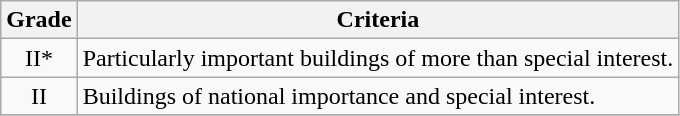<table class="wikitable" border="1">
<tr>
<th>Grade</th>
<th>Criteria</th>
</tr>
<tr>
<td align="center" >II*</td>
<td>Particularly important buildings of more than special interest.</td>
</tr>
<tr>
<td align="center" >II</td>
<td>Buildings of national importance and special interest.</td>
</tr>
<tr>
</tr>
</table>
